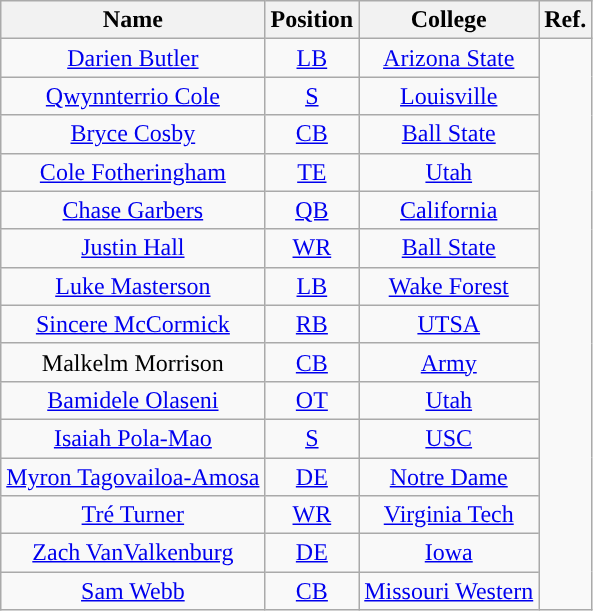<table class="wikitable" style="text-align:center">
<tr>
<th>Name</th>
<th>Position</th>
<th>College</th>
<th>Ref.</th>
</tr>
<tr>
<td><a href='#'>Darien Butler</a></td>
<td><a href='#'>LB</a></td>
<td><a href='#'>Arizona State</a></td>
<td rowspan="15"></td>
</tr>
<tr>
<td><a href='#'>Qwynnterrio Cole</a></td>
<td><a href='#'>S</a></td>
<td><a href='#'>Louisville</a></td>
</tr>
<tr>
<td><a href='#'>Bryce Cosby</a></td>
<td><a href='#'>CB</a></td>
<td><a href='#'>Ball State</a></td>
</tr>
<tr>
<td><a href='#'>Cole Fotheringham</a></td>
<td><a href='#'>TE</a></td>
<td><a href='#'>Utah</a></td>
</tr>
<tr>
<td><a href='#'>Chase Garbers</a></td>
<td><a href='#'>QB</a></td>
<td><a href='#'>California</a></td>
</tr>
<tr>
<td><a href='#'>Justin Hall</a></td>
<td><a href='#'>WR</a></td>
<td><a href='#'>Ball State</a></td>
</tr>
<tr>
<td><a href='#'>Luke Masterson</a></td>
<td><a href='#'>LB</a></td>
<td><a href='#'>Wake Forest</a></td>
</tr>
<tr>
<td><a href='#'>Sincere McCormick</a></td>
<td><a href='#'>RB</a></td>
<td><a href='#'>UTSA</a></td>
</tr>
<tr>
<td>Malkelm Morrison</td>
<td><a href='#'>CB</a></td>
<td><a href='#'>Army</a></td>
</tr>
<tr>
<td><a href='#'>Bamidele Olaseni</a></td>
<td><a href='#'>OT</a></td>
<td><a href='#'>Utah</a></td>
</tr>
<tr>
<td><a href='#'>Isaiah Pola-Mao</a></td>
<td><a href='#'>S</a></td>
<td><a href='#'>USC</a></td>
</tr>
<tr>
<td><a href='#'>Myron Tagovailoa-Amosa</a></td>
<td><a href='#'>DE</a></td>
<td><a href='#'>Notre Dame</a></td>
</tr>
<tr>
<td><a href='#'>Tré Turner</a></td>
<td><a href='#'>WR</a></td>
<td><a href='#'>Virginia Tech</a></td>
</tr>
<tr>
<td><a href='#'>Zach VanValkenburg</a></td>
<td><a href='#'>DE</a></td>
<td><a href='#'>Iowa</a></td>
</tr>
<tr>
<td><a href='#'>Sam Webb</a></td>
<td><a href='#'>CB</a></td>
<td><a href='#'>Missouri Western</a></td>
</tr>
</table>
